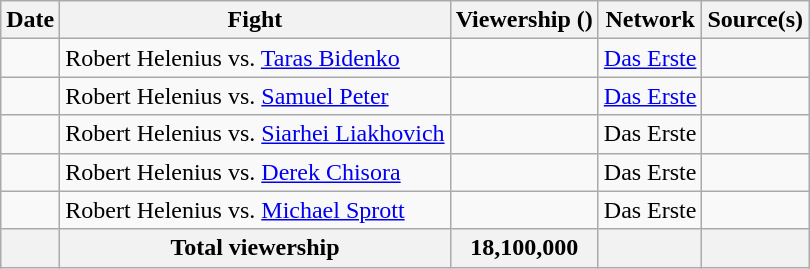<table class="wikitable sortable">
<tr>
<th>Date</th>
<th>Fight</th>
<th>Viewership ()</th>
<th>Network</th>
<th>Source(s)</th>
</tr>
<tr>
<td></td>
<td>Robert Helenius vs. <a href='#'>Taras Bidenko</a></td>
<td></td>
<td><a href='#'>Das Erste</a></td>
<td></td>
</tr>
<tr>
<td></td>
<td>Robert Helenius vs. <a href='#'>Samuel Peter</a></td>
<td></td>
<td><a href='#'>Das Erste</a></td>
<td></td>
</tr>
<tr>
<td></td>
<td>Robert Helenius vs. <a href='#'>Siarhei Liakhovich</a></td>
<td></td>
<td>Das Erste</td>
<td></td>
</tr>
<tr>
<td></td>
<td>Robert Helenius vs. <a href='#'>Derek Chisora</a></td>
<td></td>
<td>Das Erste</td>
<td></td>
</tr>
<tr>
<td></td>
<td>Robert Helenius vs. <a href='#'>Michael Sprott</a></td>
<td></td>
<td>Das Erste</td>
<td></td>
</tr>
<tr>
<th></th>
<th>Total viewership</th>
<th>18,100,000</th>
<th></th>
<th></th>
</tr>
</table>
